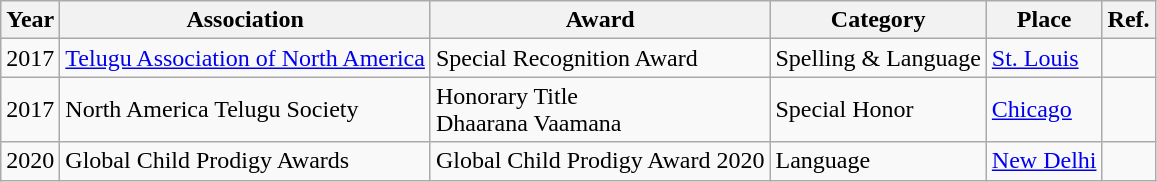<table class="wikitable">
<tr>
<th>Year</th>
<th>Association</th>
<th>Award</th>
<th>Category</th>
<th>Place</th>
<th>Ref.</th>
</tr>
<tr>
<td>2017</td>
<td><a href='#'>Telugu Association of North America</a></td>
<td>Special Recognition Award</td>
<td>Spelling & Language</td>
<td><a href='#'>St. Louis</a></td>
<td></td>
</tr>
<tr>
<td>2017</td>
<td>North America Telugu Society</td>
<td>Honorary Title<br>Dhaarana Vaamana</td>
<td>Special Honor</td>
<td><a href='#'>Chicago</a></td>
<td></td>
</tr>
<tr>
<td>2020</td>
<td>Global Child Prodigy Awards</td>
<td>Global Child Prodigy Award 2020</td>
<td>Language</td>
<td><a href='#'>New Delhi</a></td>
<td></td>
</tr>
</table>
